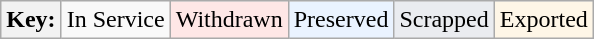<table class="wikitable">
<tr>
<th>Key:</th>
<td>In Service</td>
<td bgcolor=#fee7e6>Withdrawn</td>
<td bgcolor=#eaf3ff>Preserved</td>
<td bgcolor=#eaecf0>Scrapped</td>
<td bgcolor=#fef6e7>Exported</td>
</tr>
</table>
